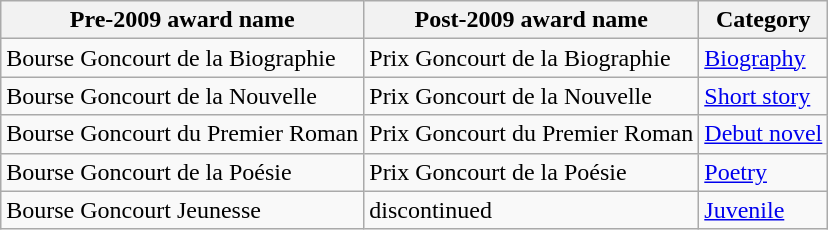<table class="wikitable">
<tr>
<th>Pre-2009 award name</th>
<th>Post-2009 award name</th>
<th>Category</th>
</tr>
<tr>
<td>Bourse Goncourt de la Biographie</td>
<td>Prix Goncourt de la Biographie</td>
<td><a href='#'>Biography</a></td>
</tr>
<tr>
<td>Bourse Goncourt de la Nouvelle</td>
<td>Prix Goncourt de la Nouvelle</td>
<td><a href='#'>Short story</a></td>
</tr>
<tr>
<td>Bourse Goncourt du Premier Roman</td>
<td>Prix Goncourt du Premier Roman</td>
<td><a href='#'>Debut novel</a></td>
</tr>
<tr>
<td>Bourse Goncourt de la Poésie</td>
<td>Prix Goncourt de la Poésie</td>
<td><a href='#'>Poetry</a></td>
</tr>
<tr>
<td>Bourse Goncourt Jeunesse</td>
<td>discontinued</td>
<td><a href='#'>Juvenile</a></td>
</tr>
</table>
